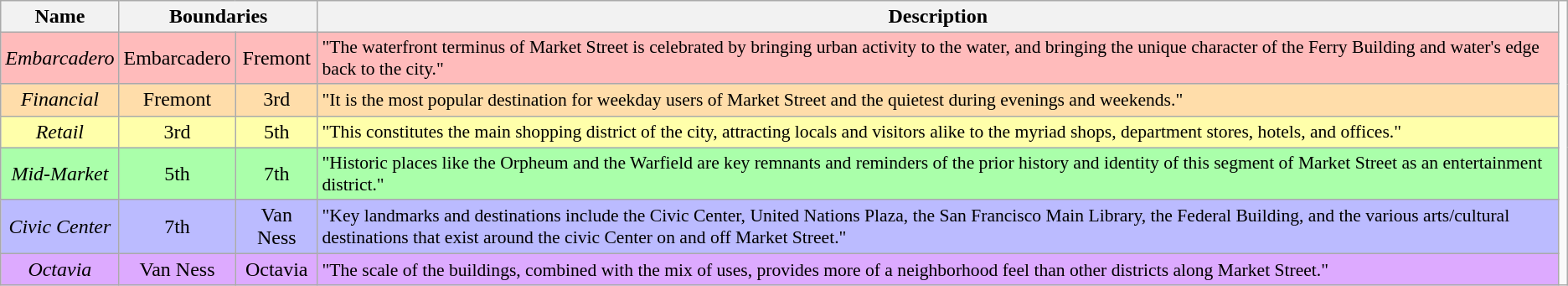<table class=wikitable style="text-align:center;font-size:100%;">
<tr>
<th>Name</th>
<th colspan=2>Boundaries</th>
<th class="unsortable">Description</th>
<td rowspan=7></td>
</tr>
<tr style="background:#fbb;">
<td><em>Embarcadero</em></td>
<td>Embarcadero</td>
<td>Fremont</td>
<td style="text-align:left;font-size:90%;">"The waterfront terminus of Market Street is celebrated by bringing urban activity to the water, and bringing the unique character of the Ferry Building and water's edge back to the city."</td>
</tr>
<tr style="background:#fda;">
<td><em>Financial</em></td>
<td>Fremont</td>
<td>3rd</td>
<td style="text-align:left;font-size:90%;">"It is the most popular destination for weekday users of Market Street and the quietest during evenings and weekends."</td>
</tr>
<tr style="background:#ffa;">
<td><em>Retail</em></td>
<td>3rd</td>
<td>5th</td>
<td style="text-align:left;font-size:90%;">"This constitutes the main shopping district of the city, attracting locals and visitors alike to the myriad shops, department stores, hotels, and offices."</td>
</tr>
<tr style="background:#afa;">
<td><em>Mid-Market</em></td>
<td>5th</td>
<td>7th</td>
<td style="text-align:left;font-size:90%;">"Historic places like the Orpheum and the Warfield are key remnants and reminders of the prior history and identity of this segment of Market Street as an entertainment district."</td>
</tr>
<tr style="background:#bbf;">
<td><em>Civic Center</em></td>
<td>7th</td>
<td>Van Ness</td>
<td style="text-align:left;font-size:90%;">"Key landmarks and destinations include the Civic Center, United Nations Plaza, the San Francisco Main Library, the Federal Building, and the various arts/cultural destinations that exist around the civic Center on and off Market Street."</td>
</tr>
<tr style="background:#daf;">
<td><em>Octavia</em></td>
<td>Van Ness</td>
<td>Octavia</td>
<td style="text-align:left;font-size:90%;">"The scale of the buildings, combined with the mix of uses, provides more of a neighborhood feel than other districts along Market Street."</td>
</tr>
</table>
